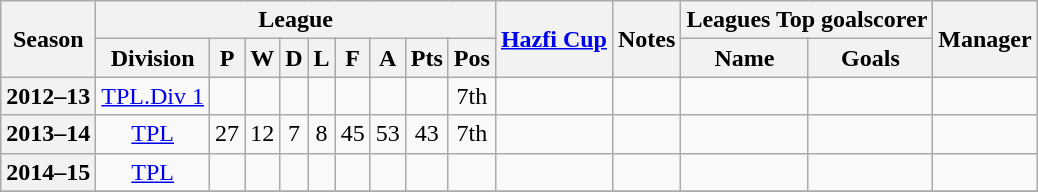<table class="wikitable" style="text-align: center">
<tr>
<th rowspan=2>Season</th>
<th colspan=9>League</th>
<th rowspan=2><a href='#'>Hazfi Cup</a></th>
<th rowspan=2>Notes</th>
<th colspan=2>Leagues Top goalscorer</th>
<th rowspan=2>Manager</th>
</tr>
<tr>
<th>Division</th>
<th>P</th>
<th>W</th>
<th>D</th>
<th>L</th>
<th>F</th>
<th>A</th>
<th>Pts</th>
<th>Pos</th>
<th>Name</th>
<th>Goals</th>
</tr>
<tr>
<th>2012–13</th>
<td><a href='#'>TPL.Div 1</a></td>
<td></td>
<td></td>
<td></td>
<td></td>
<td></td>
<td></td>
<td></td>
<td>7th</td>
<td align=left></td>
<td></td>
<td align=left></td>
<td></td>
<td></td>
</tr>
<tr>
<th>2013–14</th>
<td><a href='#'>TPL</a></td>
<td>27</td>
<td>12</td>
<td>7</td>
<td>8</td>
<td>45</td>
<td>53</td>
<td>43</td>
<td>7th</td>
<td align=left></td>
<td></td>
<td align=left></td>
<td></td>
<td></td>
</tr>
<tr>
<th>2014–15</th>
<td><a href='#'>TPL</a></td>
<td></td>
<td></td>
<td></td>
<td></td>
<td></td>
<td></td>
<td></td>
<td></td>
<td align=left></td>
<td></td>
<td align=left></td>
<td></td>
<td></td>
</tr>
<tr>
</tr>
</table>
